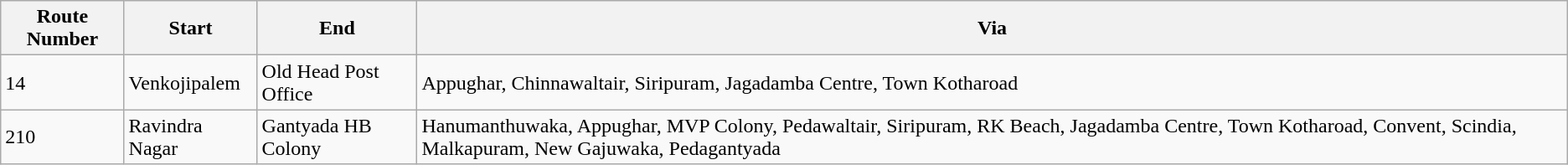<table class="sortable wikitable">
<tr>
<th>Route Number</th>
<th>Start</th>
<th>End</th>
<th>Via</th>
</tr>
<tr>
<td>14</td>
<td>Venkojipalem</td>
<td>Old Head Post Office</td>
<td>Appughar, Chinnawaltair, Siripuram, Jagadamba Centre, Town Kotharoad</td>
</tr>
<tr>
<td>210</td>
<td>Ravindra Nagar</td>
<td>Gantyada HB Colony</td>
<td>Hanumanthuwaka, Appughar, MVP Colony, Pedawaltair, Siripuram, RK Beach, Jagadamba Centre, Town Kotharoad, Convent, Scindia, Malkapuram, New Gajuwaka, Pedagantyada</td>
</tr>
</table>
